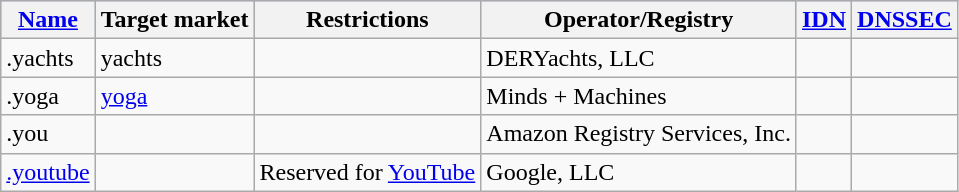<table class="wikitable sortable">
<tr style="background:#a0d0ff;">
<th><a href='#'>Name</a></th>
<th>Target market</th>
<th class="unsortable">Restrictions</th>
<th>Operator/Registry</th>
<th><a href='#'>IDN</a></th>
<th><a href='#'>DNSSEC</a></th>
</tr>
<tr valign=top>
<td>.yachts</td>
<td>yachts</td>
<td></td>
<td>DERYachts, LLC</td>
<td></td>
<td></td>
</tr>
<tr valign="top">
<td>.yoga</td>
<td><a href='#'>yoga</a></td>
<td></td>
<td>Minds + Machines</td>
<td></td>
<td></td>
</tr>
<tr valign=top>
<td>.you</td>
<td></td>
<td></td>
<td>Amazon Registry Services, Inc.</td>
<td></td>
<td></td>
</tr>
<tr>
<td><a href='#'>.youtube</a></td>
<td></td>
<td>Reserved for <a href='#'>YouTube</a></td>
<td>Google, LLC</td>
<td></td>
<td></td>
</tr>
</table>
